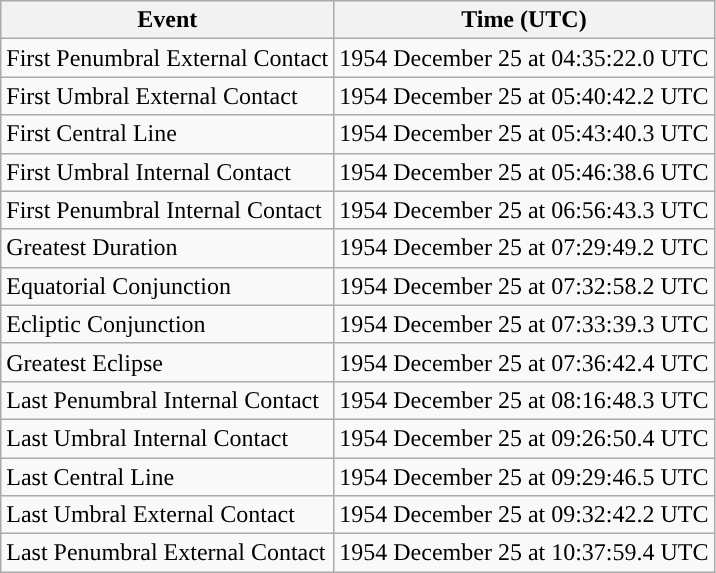<table class="wikitable">
<tr>
<th>Event</th>
<th>Time (UTC)</th>
</tr>
<tr>
<td>First Penumbral External Contact</td>
<td>1954 December 25 at 04:35:22.0 UTC</td>
</tr>
<tr>
<td>First Umbral External Contact</td>
<td>1954 December 25 at 05:40:42.2 UTC</td>
</tr>
<tr>
<td>First Central Line</td>
<td>1954 December 25 at 05:43:40.3 UTC</td>
</tr>
<tr>
<td>First Umbral Internal Contact</td>
<td>1954 December 25 at 05:46:38.6 UTC</td>
</tr>
<tr>
<td>First Penumbral Internal Contact</td>
<td>1954 December 25 at 06:56:43.3 UTC</td>
</tr>
<tr>
<td>Greatest Duration</td>
<td>1954 December 25 at 07:29:49.2 UTC</td>
</tr>
<tr>
<td>Equatorial Conjunction</td>
<td>1954 December 25 at 07:32:58.2 UTC</td>
</tr>
<tr>
<td>Ecliptic Conjunction</td>
<td>1954 December 25 at 07:33:39.3 UTC</td>
</tr>
<tr>
<td>Greatest Eclipse</td>
<td>1954 December 25 at 07:36:42.4 UTC</td>
</tr>
<tr>
<td>Last Penumbral Internal Contact</td>
<td>1954 December 25 at 08:16:48.3 UTC</td>
</tr>
<tr>
<td>Last Umbral Internal Contact</td>
<td>1954 December 25 at 09:26:50.4 UTC</td>
</tr>
<tr>
<td>Last Central Line</td>
<td>1954 December 25 at 09:29:46.5 UTC</td>
</tr>
<tr>
<td>Last Umbral External Contact</td>
<td>1954 December 25 at 09:32:42.2 UTC</td>
</tr>
<tr>
<td>Last Penumbral External Contact</td>
<td>1954 December 25 at 10:37:59.4 UTC</td>
</tr>
</table>
